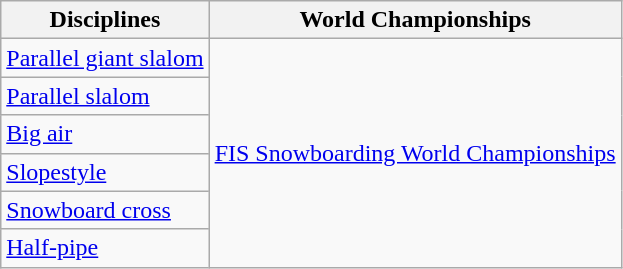<table class="wikitable" style="display:inline-table;">
<tr>
<th>Disciplines</th>
<th>World Championships</th>
</tr>
<tr>
<td><a href='#'>Parallel giant slalom</a></td>
<td rowspan="6"><a href='#'>FIS Snowboarding World Championships</a></td>
</tr>
<tr>
<td><a href='#'>Parallel slalom</a></td>
</tr>
<tr>
<td><a href='#'>Big air</a></td>
</tr>
<tr>
<td><a href='#'>Slopestyle</a></td>
</tr>
<tr>
<td><a href='#'>Snowboard cross</a></td>
</tr>
<tr>
<td><a href='#'>Half-pipe</a></td>
</tr>
</table>
